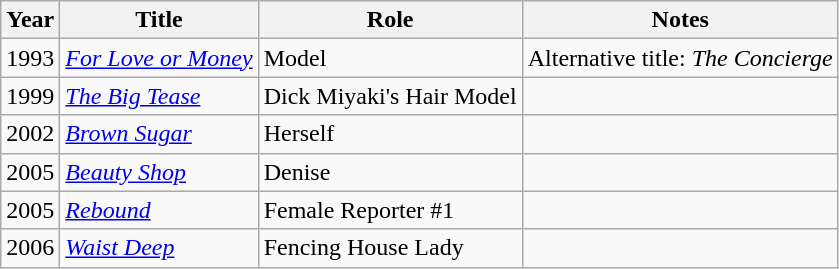<table class="wikitable plainrowheaders sortable">
<tr>
<th scope="col">Year</th>
<th scope="col">Title</th>
<th scope="col">Role</th>
<th scope="col" class="unsortable">Notes</th>
</tr>
<tr>
<td>1993</td>
<td><em><a href='#'>For Love or Money</a></em></td>
<td>Model</td>
<td>Alternative title: <em>The Concierge</em></td>
</tr>
<tr>
<td>1999</td>
<td><em><a href='#'>The Big Tease</a></em></td>
<td>Dick Miyaki's Hair Model</td>
<td></td>
</tr>
<tr>
<td>2002</td>
<td><em><a href='#'>Brown Sugar</a></em></td>
<td>Herself</td>
<td></td>
</tr>
<tr>
<td>2005</td>
<td><em><a href='#'>Beauty Shop</a></em></td>
<td>Denise</td>
<td></td>
</tr>
<tr>
<td>2005</td>
<td><em><a href='#'>Rebound</a></em></td>
<td>Female Reporter #1</td>
<td></td>
</tr>
<tr>
<td>2006</td>
<td><em><a href='#'>Waist Deep</a></em></td>
<td>Fencing House Lady</td>
</tr>
</table>
